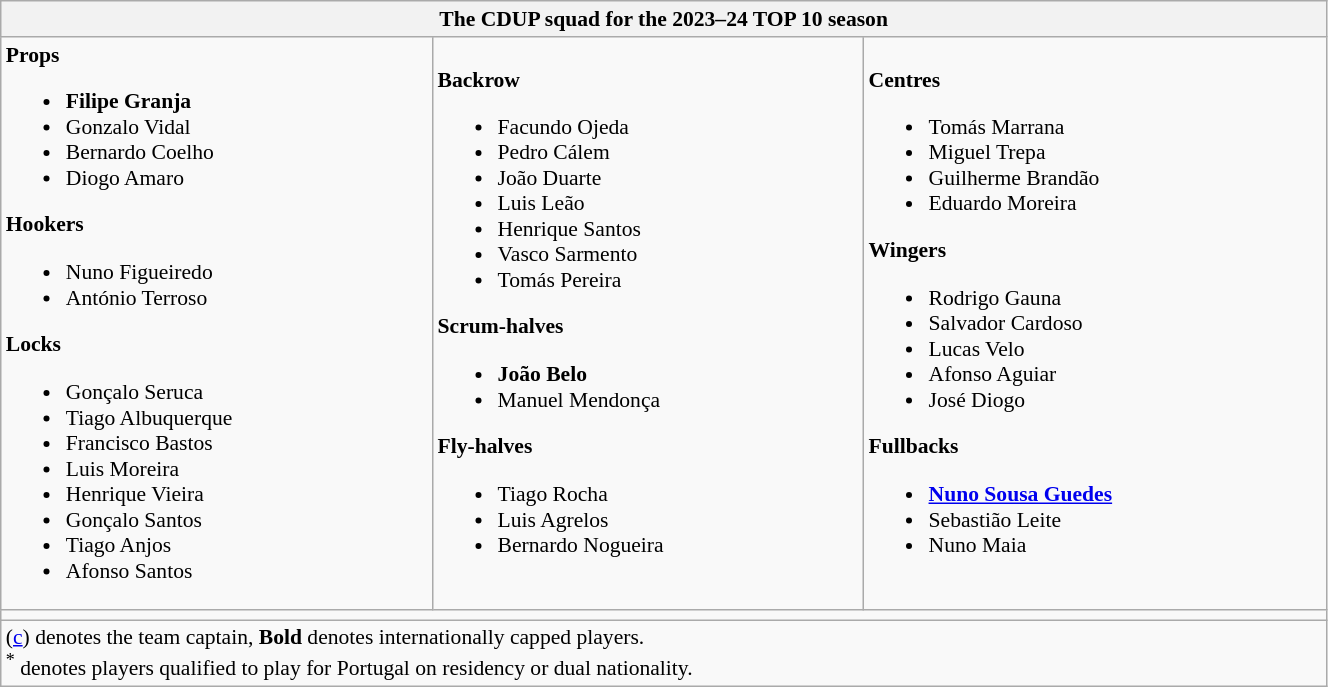<table class="wikitable" style="text-align:left; font-size:90%; width:70%">
<tr>
<th colspan="3">The <strong>CDUP</strong> squad for the 2023–24 TOP 10 season</th>
</tr>
<tr>
<td><strong>Props</strong><br><ul><li> <strong>Filipe Granja</strong></li><li> Gonzalo Vidal</li><li> Bernardo Coelho</li><li> Diogo Amaro</li></ul><strong>Hookers</strong><ul><li> Nuno Figueiredo</li><li> António Terroso</li></ul><strong>Locks</strong><ul><li> Gonçalo Seruca</li><li> Tiago Albuquerque</li><li> Francisco Bastos</li><li> Luis Moreira</li><li> Henrique Vieira</li><li> Gonçalo Santos</li><li> Tiago Anjos</li><li> Afonso Santos</li></ul></td>
<td><strong>Backrow</strong><br><ul><li> Facundo Ojeda</li><li> Pedro Cálem</li><li> João Duarte</li><li> Luis Leão</li><li> Henrique Santos</li><li> Vasco Sarmento</li><li> Tomás Pereira</li></ul><strong>Scrum-halves</strong><ul><li> <strong>João Belo</strong></li><li> Manuel Mendonça</li></ul><strong>Fly-halves</strong><ul><li> Tiago Rocha</li><li> Luis Agrelos</li><li> Bernardo Nogueira</li></ul></td>
<td><strong>Centres</strong><br><ul><li> Tomás Marrana</li><li> Miguel Trepa</li><li> Guilherme Brandão</li><li> Eduardo Moreira</li></ul><strong>Wingers</strong><ul><li> Rodrigo Gauna</li><li> Salvador Cardoso</li><li> Lucas Velo</li><li> Afonso Aguiar</li><li> José Diogo</li></ul><strong>Fullbacks</strong><ul><li> <strong><a href='#'>Nuno Sousa Guedes</a></strong></li><li> Sebastião Leite</li><li> Nuno Maia</li></ul></td>
</tr>
<tr>
<td colspan="3"></td>
</tr>
<tr>
<td colspan="3">(<a href='#'>c</a>) denotes the team captain, <strong>Bold</strong> denotes internationally capped players.<br><sup>*</sup> denotes players qualified to play for Portugal on residency or dual nationality.
</td>
</tr>
</table>
